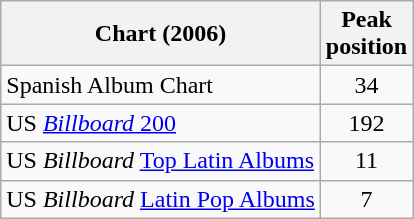<table class="wikitable">
<tr>
<th>Chart (2006)</th>
<th>Peak<br>position</th>
</tr>
<tr>
<td>Spanish Album Chart</td>
<td align="center">34</td>
</tr>
<tr>
<td>US <a href='#'><em>Billboard</em> 200</a></td>
<td align="center">192</td>
</tr>
<tr>
<td>US <em>Billboard</em> <a href='#'>Top Latin Albums</a></td>
<td align="center">11</td>
</tr>
<tr>
<td>US <em>Billboard</em> <a href='#'>Latin Pop Albums</a></td>
<td align="center">7</td>
</tr>
</table>
